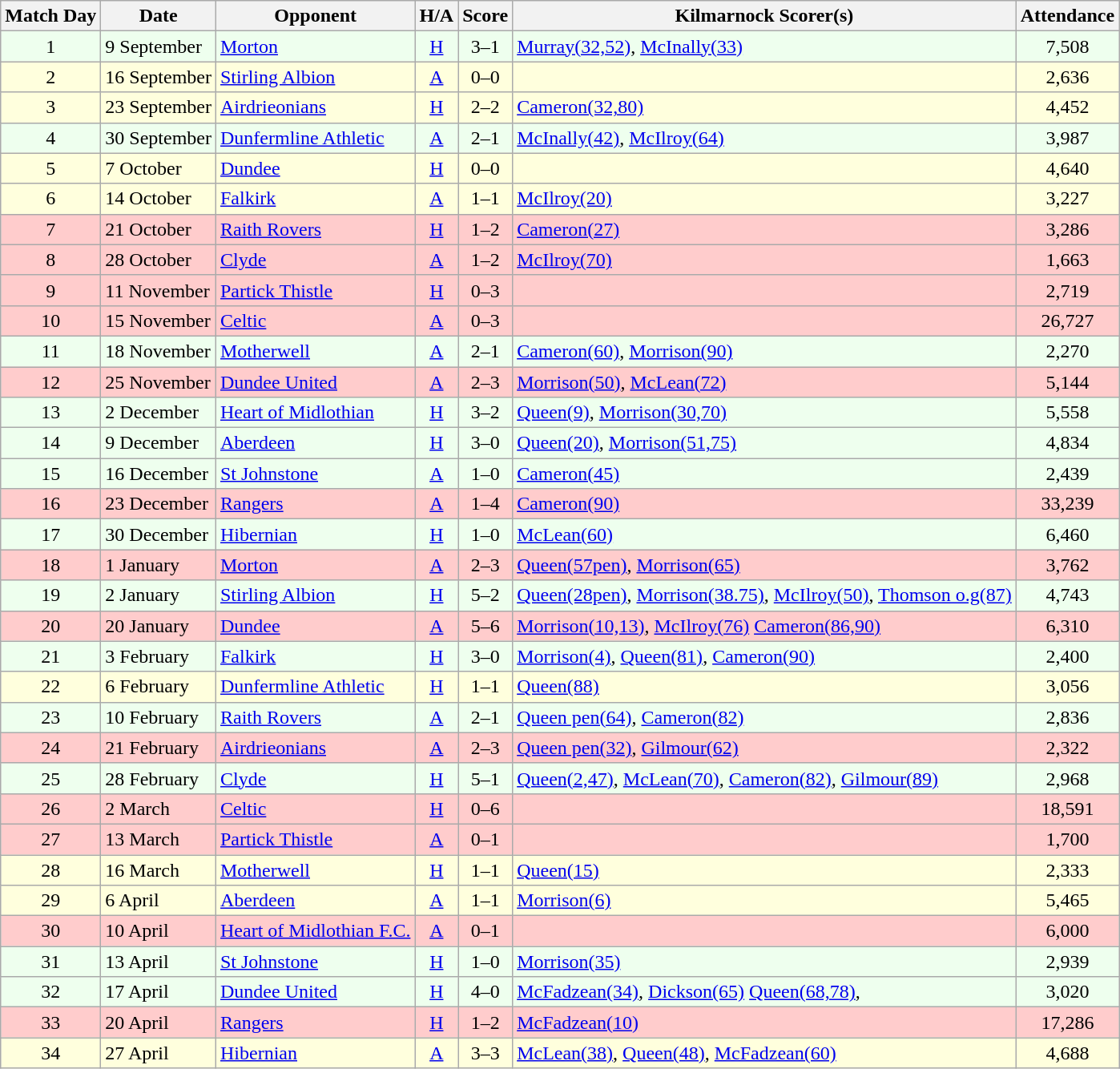<table class="wikitable" style="text-align:center">
<tr>
<th>Match Day</th>
<th>Date</th>
<th>Opponent</th>
<th>H/A</th>
<th>Score</th>
<th>Kilmarnock Scorer(s)</th>
<th>Attendance</th>
</tr>
<tr bgcolor=#EEFFEE>
<td>1</td>
<td align=left>9 September</td>
<td align=left><a href='#'>Morton</a></td>
<td><a href='#'>H</a></td>
<td>3–1</td>
<td align=left><a href='#'>Murray(32,52)</a>, <a href='#'>McInally(33)</a></td>
<td>7,508</td>
</tr>
<tr bgcolor=#FFFFDD>
<td>2</td>
<td align=left>16 September</td>
<td align=left><a href='#'>Stirling Albion</a></td>
<td><a href='#'>A</a></td>
<td>0–0</td>
<td align=left></td>
<td>2,636</td>
</tr>
<tr bgcolor=#FFFFDD>
<td>3</td>
<td align=left>23 September</td>
<td align=left><a href='#'>Airdrieonians</a></td>
<td><a href='#'>H</a></td>
<td>2–2</td>
<td align=left><a href='#'>Cameron(32,80)</a></td>
<td>4,452</td>
</tr>
<tr bgcolor=#EEFFEE>
<td>4</td>
<td align=left>30 September</td>
<td align=left><a href='#'>Dunfermline Athletic</a></td>
<td><a href='#'>A</a></td>
<td>2–1</td>
<td align=left><a href='#'>McInally(42)</a>, <a href='#'>McIlroy(64)</a></td>
<td>3,987</td>
</tr>
<tr bgcolor=#FFFFDD>
<td>5</td>
<td align=left>7 October</td>
<td align=left><a href='#'>Dundee</a></td>
<td><a href='#'>H</a></td>
<td>0–0</td>
<td align=left></td>
<td>4,640</td>
</tr>
<tr bgcolor=#FFFFDD>
<td>6</td>
<td align=left>14 October</td>
<td align=left><a href='#'>Falkirk</a></td>
<td><a href='#'>A</a></td>
<td>1–1</td>
<td align=left><a href='#'>McIlroy(20)</a></td>
<td>3,227</td>
</tr>
<tr bgcolor=#FFCCCC>
<td>7</td>
<td align=left>21 October</td>
<td align=left><a href='#'>Raith Rovers</a></td>
<td><a href='#'>H</a></td>
<td>1–2</td>
<td align=left><a href='#'>Cameron(27)</a></td>
<td>3,286</td>
</tr>
<tr bgcolor=#FFCCCC>
<td>8</td>
<td align=left>28 October</td>
<td align=left><a href='#'>Clyde</a></td>
<td><a href='#'>A</a></td>
<td>1–2</td>
<td align=left><a href='#'>McIlroy(70)</a></td>
<td>1,663</td>
</tr>
<tr bgcolor=#FFCCCC>
<td>9</td>
<td align=left>11 November</td>
<td align=left><a href='#'>Partick Thistle</a></td>
<td><a href='#'>H</a></td>
<td>0–3</td>
<td align=left></td>
<td>2,719</td>
</tr>
<tr bgcolor=#FFCCCC>
<td>10</td>
<td align=left>15 November</td>
<td align=left><a href='#'>Celtic</a></td>
<td><a href='#'>A</a></td>
<td>0–3</td>
<td align=left></td>
<td>26,727</td>
</tr>
<tr bgcolor=#EEFFEE>
<td>11</td>
<td align=left>18 November</td>
<td align=left><a href='#'>Motherwell</a></td>
<td><a href='#'>A</a></td>
<td>2–1</td>
<td align=left><a href='#'>Cameron(60)</a>, <a href='#'>Morrison(90)</a></td>
<td>2,270</td>
</tr>
<tr bgcolor=#FFCCCC>
<td>12</td>
<td align=left>25 November</td>
<td align=left><a href='#'>Dundee United</a></td>
<td><a href='#'>A</a></td>
<td>2–3</td>
<td align=left><a href='#'>Morrison(50)</a>, <a href='#'>McLean(72)</a></td>
<td>5,144</td>
</tr>
<tr bgcolor=#EEFFEE>
<td>13</td>
<td align=left>2 December</td>
<td align=left><a href='#'>Heart of Midlothian</a></td>
<td><a href='#'>H</a></td>
<td>3–2</td>
<td align=left><a href='#'>Queen(9)</a>, <a href='#'>Morrison(30,70)</a></td>
<td>5,558</td>
</tr>
<tr bgcolor=#EEFFEE>
<td>14</td>
<td align=left>9 December</td>
<td align=left><a href='#'>Aberdeen</a></td>
<td><a href='#'>H</a></td>
<td>3–0</td>
<td align=left><a href='#'>Queen(20)</a>, <a href='#'>Morrison(51,75)</a></td>
<td>4,834</td>
</tr>
<tr bgcolor=#EEFFEE>
<td>15</td>
<td align=left>16 December</td>
<td align=left><a href='#'>St Johnstone</a></td>
<td><a href='#'>A</a></td>
<td>1–0</td>
<td align=left><a href='#'>Cameron(45)</a></td>
<td>2,439</td>
</tr>
<tr bgcolor=#FFCCCC>
<td>16</td>
<td align=left>23 December</td>
<td align=left><a href='#'>Rangers</a></td>
<td><a href='#'>A</a></td>
<td>1–4</td>
<td align=left><a href='#'>Cameron(90)</a></td>
<td>33,239</td>
</tr>
<tr bgcolor=#EEFFEE>
<td>17</td>
<td align=left>30 December</td>
<td align=left><a href='#'>Hibernian</a></td>
<td><a href='#'>H</a></td>
<td>1–0</td>
<td align=left><a href='#'>McLean(60)</a></td>
<td>6,460</td>
</tr>
<tr bgcolor=#FFCCCC>
<td>18</td>
<td align=left>1 January</td>
<td align=left><a href='#'>Morton</a></td>
<td><a href='#'>A</a></td>
<td>2–3</td>
<td align=left><a href='#'>Queen(57pen)</a>, <a href='#'>Morrison(65)</a></td>
<td>3,762</td>
</tr>
<tr bgcolor=#EEFFEE>
<td>19</td>
<td align=left>2 January</td>
<td align=left><a href='#'>Stirling Albion</a></td>
<td><a href='#'>H</a></td>
<td>5–2</td>
<td align=left><a href='#'>Queen(28pen)</a>, <a href='#'>Morrison(38.75)</a>, <a href='#'>McIlroy(50)</a>, <a href='#'>Thomson o.g(87)</a></td>
<td>4,743</td>
</tr>
<tr bgcolor=#FFCCCC>
<td>20</td>
<td align=left>20 January</td>
<td align=left><a href='#'>Dundee</a></td>
<td><a href='#'>A</a></td>
<td>5–6</td>
<td align=left><a href='#'>Morrison(10,13)</a>, <a href='#'>McIlroy(76)</a> <a href='#'>Cameron(86,90)</a></td>
<td>6,310</td>
</tr>
<tr bgcolor=#EEFFEE>
<td>21</td>
<td align=left>3 February</td>
<td align=left><a href='#'>Falkirk</a></td>
<td><a href='#'>H</a></td>
<td>3–0</td>
<td align=left><a href='#'>Morrison(4)</a>, <a href='#'>Queen(81)</a>, <a href='#'>Cameron(90)</a></td>
<td>2,400</td>
</tr>
<tr bgcolor=#FFFFDD>
<td>22</td>
<td align=left>6 February</td>
<td align=left><a href='#'>Dunfermline Athletic</a></td>
<td><a href='#'>H</a></td>
<td>1–1</td>
<td align=left><a href='#'>Queen(88)</a></td>
<td>3,056</td>
</tr>
<tr bgcolor=#EEFFEE>
<td>23</td>
<td align=left>10 February</td>
<td align=left><a href='#'>Raith Rovers</a></td>
<td><a href='#'>A</a></td>
<td>2–1</td>
<td align=left><a href='#'>Queen pen(64)</a>, <a href='#'>Cameron(82)</a></td>
<td>2,836</td>
</tr>
<tr bgcolor=#FFCCCC>
<td>24</td>
<td align=left>21 February</td>
<td align=left><a href='#'>Airdrieonians</a></td>
<td><a href='#'>A</a></td>
<td>2–3</td>
<td align=left><a href='#'>Queen pen(32)</a>, <a href='#'>Gilmour(62)</a></td>
<td>2,322</td>
</tr>
<tr bgcolor=#EEFFEE>
<td>25</td>
<td align=left>28 February</td>
<td align=left><a href='#'>Clyde</a></td>
<td><a href='#'>H</a></td>
<td>5–1</td>
<td align=left><a href='#'>Queen(2,47)</a>, <a href='#'>McLean(70)</a>, <a href='#'>Cameron(82)</a>, <a href='#'>Gilmour(89)</a></td>
<td>2,968</td>
</tr>
<tr bgcolor=#FFCCCC>
<td>26</td>
<td align=left>2 March</td>
<td align=left><a href='#'>Celtic</a></td>
<td><a href='#'>H</a></td>
<td>0–6</td>
<td align=left></td>
<td>18,591</td>
</tr>
<tr bgcolor=#FFCCCC>
<td>27</td>
<td align=left>13 March</td>
<td align=left><a href='#'>Partick Thistle</a></td>
<td><a href='#'>A</a></td>
<td>0–1</td>
<td align=left></td>
<td>1,700</td>
</tr>
<tr bgcolor=#FFFFDD>
<td>28</td>
<td align=left>16 March</td>
<td align=left><a href='#'>Motherwell</a></td>
<td><a href='#'>H</a></td>
<td>1–1</td>
<td align=left><a href='#'>Queen(15)</a></td>
<td>2,333</td>
</tr>
<tr bgcolor=#FFFFDD>
<td>29</td>
<td align=left>6 April</td>
<td align=left><a href='#'>Aberdeen</a></td>
<td><a href='#'>A</a></td>
<td>1–1</td>
<td align=left><a href='#'>Morrison(6)</a></td>
<td>5,465</td>
</tr>
<tr bgcolor=#FFCCCC>
<td>30</td>
<td align=left>10 April</td>
<td align=left><a href='#'>Heart of Midlothian F.C.</a></td>
<td><a href='#'>A</a></td>
<td>0–1</td>
<td align=left></td>
<td>6,000</td>
</tr>
<tr bgcolor=#EEFFEE>
<td>31</td>
<td align=left>13 April</td>
<td align=left><a href='#'>St Johnstone</a></td>
<td><a href='#'>H</a></td>
<td>1–0</td>
<td align=left><a href='#'>Morrison(35)</a></td>
<td>2,939</td>
</tr>
<tr bgcolor=#EEFFEE>
<td>32</td>
<td align=left>17 April</td>
<td align=left><a href='#'>Dundee United</a></td>
<td><a href='#'>H</a></td>
<td>4–0</td>
<td align=left><a href='#'>McFadzean(34)</a>, <a href='#'>Dickson(65)</a> <a href='#'>Queen(68,78)</a>,</td>
<td>3,020</td>
</tr>
<tr bgcolor=#FFCCCC>
<td>33</td>
<td align=left>20 April</td>
<td align=left><a href='#'>Rangers</a></td>
<td><a href='#'>H</a></td>
<td>1–2</td>
<td align=left><a href='#'>McFadzean(10)</a></td>
<td>17,286</td>
</tr>
<tr bgcolor=#FFFFDD>
<td>34</td>
<td align=left>27 April</td>
<td align=left><a href='#'>Hibernian</a></td>
<td><a href='#'>A</a></td>
<td>3–3</td>
<td align=left><a href='#'>McLean(38)</a>, <a href='#'>Queen(48)</a>, <a href='#'>McFadzean(60)</a></td>
<td>4,688</td>
</tr>
</table>
